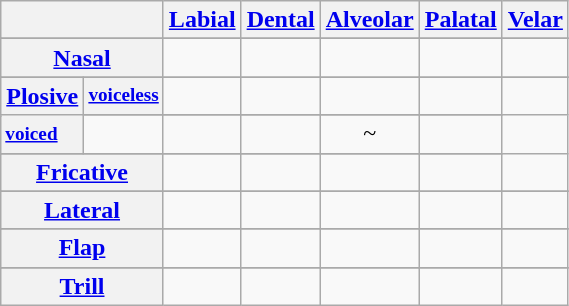<table class="wikitable">
<tr>
<th colspan="2"></th>
<th><a href='#'>Labial</a></th>
<th><a href='#'>Dental</a></th>
<th><a href='#'>Alveolar</a></th>
<th><a href='#'>Palatal</a></th>
<th><a href='#'>Velar</a></th>
</tr>
<tr>
</tr>
<tr style="text-align: center;">
<th colspan="2"><a href='#'>Nasal</a></th>
<td></td>
<td></td>
<td></td>
<td></td>
<td></td>
</tr>
<tr>
</tr>
<tr style="text-align: center;">
<th rowspan="2"><a href='#'>Plosive</a></th>
<th style="text-align: left; font-size: 80%;"><a href='#'>voiceless</a></th>
<td></td>
<td></td>
<td></td>
<td></td>
<td></td>
</tr>
<tr>
</tr>
<tr style="text-align: center;">
<th style="text-align: left; font-size: 80%;"><a href='#'>voiced</a></th>
<td></td>
<td></td>
<td></td>
<td>~</td>
<td></td>
</tr>
<tr>
</tr>
<tr style="text-align: center;">
<th colspan="2"><a href='#'>Fricative</a></th>
<td></td>
<td></td>
<td></td>
<td></td>
<td></td>
</tr>
<tr>
</tr>
<tr style="text-align: center;">
<th colspan="2"><a href='#'>Lateral</a></th>
<td></td>
<td></td>
<td></td>
<td></td>
<td></td>
</tr>
<tr>
</tr>
<tr style="text-align: center;">
<th colspan="2"><a href='#'>Flap</a></th>
<td></td>
<td></td>
<td></td>
<td></td>
<td></td>
</tr>
<tr>
</tr>
<tr style="text-align: center;">
<th colspan="2"><a href='#'>Trill</a></th>
<td></td>
<td></td>
<td></td>
<td></td>
<td></td>
</tr>
</table>
